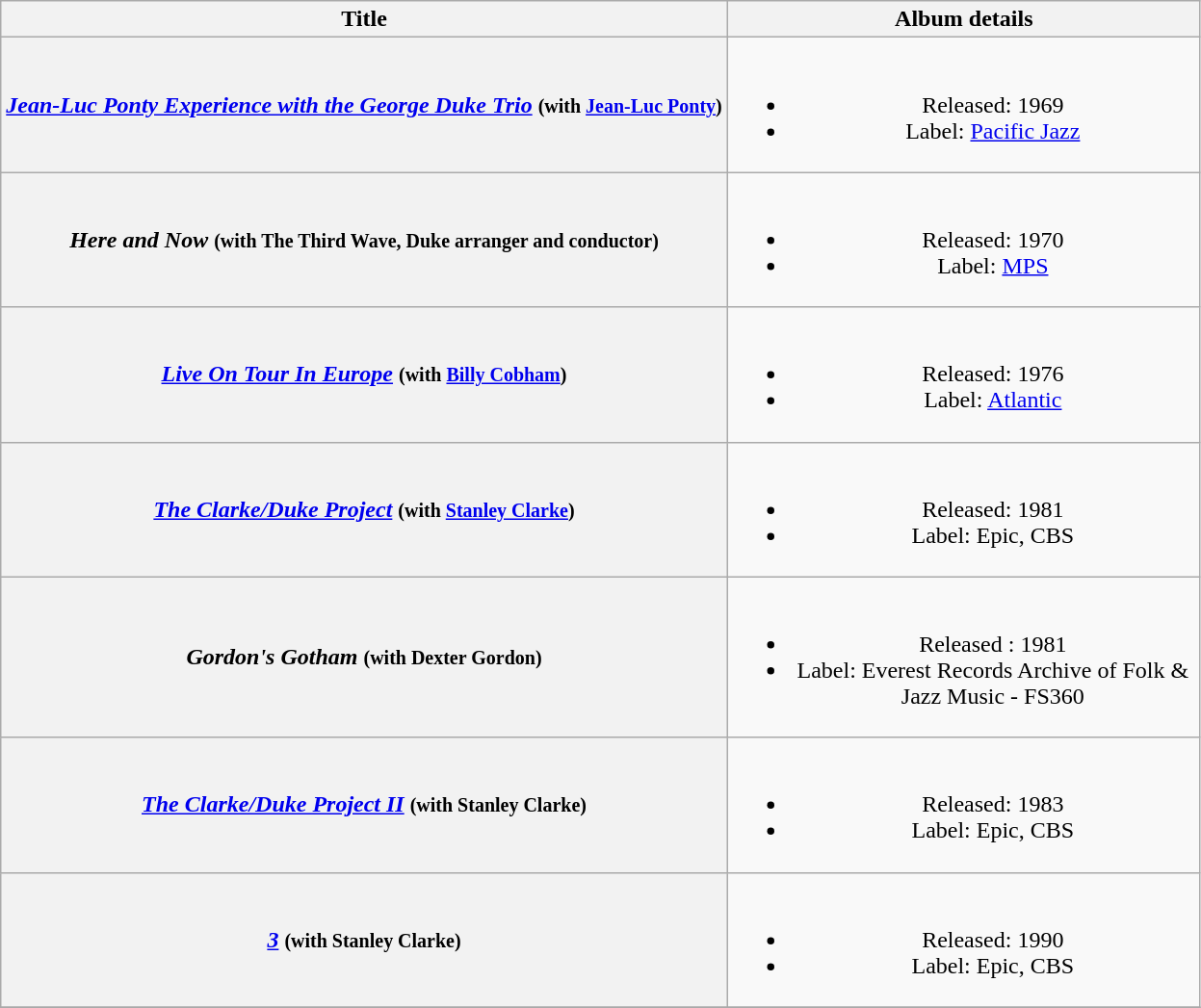<table class="wikitable plainrowheaders" style="text-align:center;" border="1">
<tr>
<th scope="col" rowspan="1">Title</th>
<th scope="col" rowspan="1" style="width:20em;">Album details</th>
</tr>
<tr>
<th scope="row"><em><a href='#'>Jean-Luc Ponty Experience with the George Duke Trio</a></em> <small>(with <a href='#'>Jean-Luc Ponty</a>)</small></th>
<td><br><ul><li>Released: 1969</li><li>Label: <a href='#'>Pacific Jazz</a></li></ul></td>
</tr>
<tr>
<th scope="row"><em>Here and Now</em> <small>(with The Third Wave, Duke arranger and conductor)</small></th>
<td><br><ul><li>Released: 1970</li><li>Label: <a href='#'>MPS</a></li></ul></td>
</tr>
<tr>
<th scope="row"><em><a href='#'>Live On Tour In Europe</a></em> <small>(with <a href='#'>Billy Cobham</a>)</small></th>
<td><br><ul><li>Released: 1976</li><li>Label: <a href='#'>Atlantic</a></li></ul></td>
</tr>
<tr>
<th scope="row"><em><a href='#'>The Clarke/Duke Project</a></em> <small>(with <a href='#'>Stanley Clarke</a>)</small></th>
<td><br><ul><li>Released: 1981</li><li>Label: Epic, CBS</li></ul></td>
</tr>
<tr>
<th scope="row"><em>Gordon's Gotham</em> <small>(with Dexter Gordon)</small></th>
<td><br><ul><li>Released : 1981</li><li>Label: Everest Records Archive of Folk & Jazz Music - FS360</li></ul></td>
</tr>
<tr>
<th scope="row"><em><a href='#'>The Clarke/Duke Project II</a></em> <small>(with Stanley Clarke)</small></th>
<td><br><ul><li>Released: 1983</li><li>Label: Epic, CBS</li></ul></td>
</tr>
<tr>
<th scope="row"><em><a href='#'>3</a></em> <small>(with Stanley Clarke)</small></th>
<td><br><ul><li>Released: 1990</li><li>Label: Epic, CBS</li></ul></td>
</tr>
<tr>
</tr>
</table>
